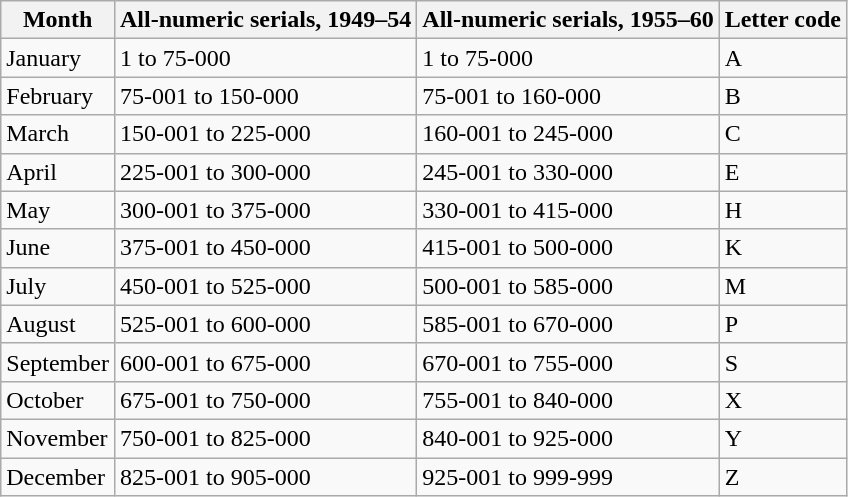<table class="wikitable">
<tr>
<th>Month</th>
<th>All-numeric serials, 1949–54</th>
<th>All-numeric serials, 1955–60</th>
<th>Letter code</th>
</tr>
<tr>
<td>January</td>
<td>1 to 75-000</td>
<td>1 to 75-000</td>
<td>A</td>
</tr>
<tr>
<td>February</td>
<td>75-001 to 150-000</td>
<td>75-001 to 160-000</td>
<td>B</td>
</tr>
<tr>
<td>March</td>
<td>150-001 to 225-000</td>
<td>160-001 to 245-000</td>
<td>C</td>
</tr>
<tr>
<td>April</td>
<td>225-001 to 300-000</td>
<td>245-001 to 330-000</td>
<td>E</td>
</tr>
<tr>
<td>May</td>
<td>300-001 to 375-000</td>
<td>330-001 to 415-000</td>
<td>H</td>
</tr>
<tr>
<td>June</td>
<td>375-001 to 450-000</td>
<td>415-001 to 500-000</td>
<td>K</td>
</tr>
<tr>
<td>July</td>
<td>450-001 to 525-000</td>
<td>500-001 to 585-000</td>
<td>M</td>
</tr>
<tr>
<td>August</td>
<td>525-001 to 600-000</td>
<td>585-001 to 670-000</td>
<td>P</td>
</tr>
<tr>
<td>September</td>
<td>600-001 to 675-000</td>
<td>670-001 to 755-000</td>
<td>S</td>
</tr>
<tr>
<td>October</td>
<td>675-001 to 750-000</td>
<td>755-001 to 840-000</td>
<td>X</td>
</tr>
<tr>
<td>November</td>
<td>750-001 to 825-000</td>
<td>840-001 to 925-000</td>
<td>Y</td>
</tr>
<tr>
<td>December</td>
<td>825-001 to 905-000</td>
<td>925-001 to 999-999</td>
<td>Z</td>
</tr>
</table>
